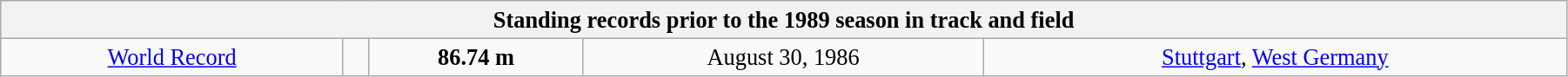<table class="wikitable" style=" text-align:center; font-size:110%;" width="95%">
<tr>
<th colspan="5">Standing records prior to the 1989 season in track and field</th>
</tr>
<tr>
<td><a href='#'>World Record</a></td>
<td></td>
<td><strong>86.74 m </strong></td>
<td>August 30, 1986</td>
<td> <a href='#'>Stuttgart</a>, <a href='#'>West Germany</a></td>
</tr>
</table>
